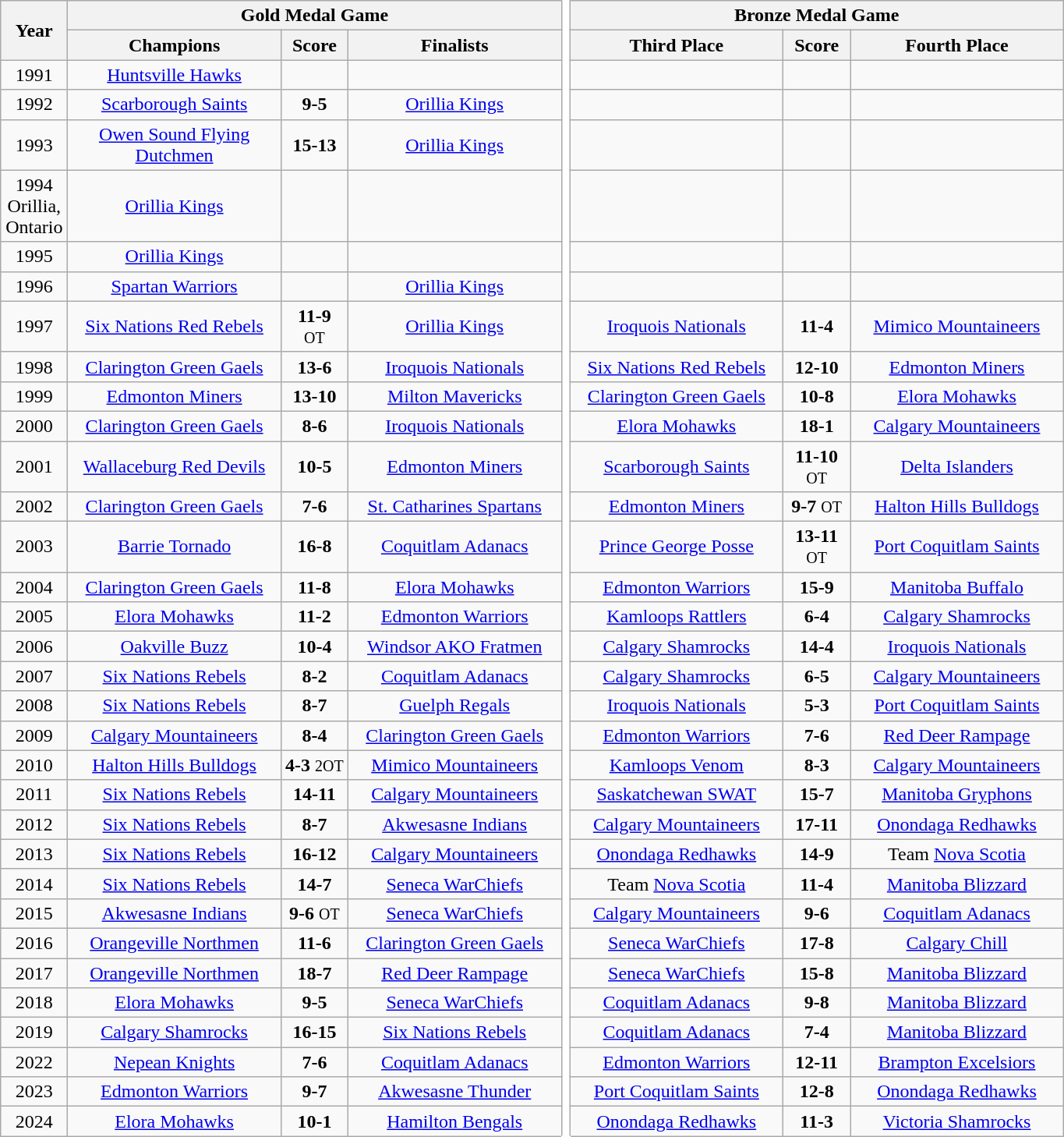<table class="wikitable"  style="text-align:center;">
<tr>
<th rowspan="2" style="width: 50px;">Year</th>
<th colspan="3">Gold Medal Game</th>
<th rowspan="99" style="background:#fff; border-color:#fff #aaa"></th>
<th colspan="3">Bronze Medal Game</th>
</tr>
<tr>
<th style="width: 175px">Champions</th>
<th style="width: 50px">Score</th>
<th style="width: 175px">Finalists</th>
<th style="width: 175px">Third Place</th>
<th style="width: 50px">Score</th>
<th style="width: 175px">Fourth Place</th>
</tr>
<tr>
<td>1991</td>
<td><a href='#'>Huntsville Hawks</a><br></td>
<td></td>
<td></td>
<td></td>
<td></td>
<td></td>
</tr>
<tr>
<td>1992<br></td>
<td><a href='#'>Scarborough Saints</a><br></td>
<td><strong>9-5</strong></td>
<td><a href='#'>Orillia Kings</a><br></td>
<td></td>
<td></td>
<td></td>
</tr>
<tr>
<td>1993<br></td>
<td><a href='#'>Owen Sound Flying Dutchmen</a><br></td>
<td><strong>15-13</strong></td>
<td><a href='#'>Orillia Kings</a><br></td>
<td></td>
<td></td>
<td></td>
</tr>
<tr>
<td>1994<br>Orillia, Ontario</td>
<td><a href='#'>Orillia Kings</a><br></td>
<td></td>
<td></td>
<td></td>
<td></td>
<td></td>
</tr>
<tr>
<td>1995<br></td>
<td><a href='#'>Orillia Kings</a><br></td>
<td></td>
<td></td>
<td></td>
<td></td>
<td></td>
</tr>
<tr>
<td>1996</td>
<td><a href='#'>Spartan Warriors</a><br></td>
<td></td>
<td><a href='#'>Orillia Kings</a><br></td>
<td></td>
<td></td>
<td></td>
</tr>
<tr>
<td>1997<br></td>
<td><a href='#'>Six Nations Red Rebels</a><br></td>
<td><strong>11-9</strong> <small>OT</small></td>
<td><a href='#'>Orillia Kings</a><br></td>
<td><a href='#'>Iroquois Nationals</a><br></td>
<td><strong>11-4</strong></td>
<td><a href='#'>Mimico Mountaineers</a><br></td>
</tr>
<tr>
<td>1998<br></td>
<td><a href='#'>Clarington Green Gaels</a><br></td>
<td><strong>13-6</strong></td>
<td><a href='#'>Iroquois Nationals</a><br></td>
<td><a href='#'>Six Nations Red Rebels</a><br></td>
<td><strong>12-10</strong></td>
<td><a href='#'>Edmonton Miners</a><br></td>
</tr>
<tr>
<td>1999<br></td>
<td><a href='#'>Edmonton Miners</a><br></td>
<td><strong>13-10</strong></td>
<td><a href='#'>Milton Mavericks</a><br></td>
<td><a href='#'>Clarington Green Gaels</a><br></td>
<td><strong>10-8</strong></td>
<td><a href='#'>Elora Mohawks</a><br></td>
</tr>
<tr>
<td>2000<br></td>
<td><a href='#'>Clarington Green Gaels</a><br></td>
<td><strong>8-6</strong></td>
<td><a href='#'>Iroquois Nationals</a><br></td>
<td><a href='#'>Elora Mohawks</a><br></td>
<td><strong>18-1</strong></td>
<td><a href='#'>Calgary Mountaineers</a><br></td>
</tr>
<tr>
<td>2001<br></td>
<td><a href='#'>Wallaceburg Red Devils</a><br></td>
<td><strong>10-5</strong></td>
<td><a href='#'>Edmonton Miners</a><br></td>
<td><a href='#'>Scarborough Saints</a><br></td>
<td><strong>11-10</strong> <small>OT</small></td>
<td><a href='#'>Delta Islanders</a><br></td>
</tr>
<tr>
<td>2002<br></td>
<td><a href='#'>Clarington Green Gaels</a><br></td>
<td><strong>7-6</strong></td>
<td><a href='#'>St. Catharines Spartans</a><br></td>
<td><a href='#'>Edmonton Miners</a><br></td>
<td><strong>9-7</strong> <small>OT</small></td>
<td><a href='#'>Halton Hills Bulldogs</a><br></td>
</tr>
<tr>
<td>2003<br></td>
<td><a href='#'>Barrie Tornado</a><br></td>
<td><strong>16-8</strong></td>
<td><a href='#'>Coquitlam Adanacs</a><br></td>
<td><a href='#'>Prince George Posse</a><br></td>
<td><strong>13-11</strong> <small>OT</small></td>
<td><a href='#'>Port Coquitlam Saints</a><br></td>
</tr>
<tr>
<td>2004<br></td>
<td><a href='#'>Clarington Green Gaels</a><br></td>
<td><strong>11-8</strong></td>
<td><a href='#'>Elora Mohawks</a><br></td>
<td><a href='#'>Edmonton Warriors</a><br></td>
<td><strong>15-9</strong></td>
<td><a href='#'>Manitoba Buffalo</a><br></td>
</tr>
<tr>
<td>2005<br></td>
<td><a href='#'>Elora Mohawks</a><br></td>
<td><strong>11-2</strong></td>
<td><a href='#'>Edmonton Warriors</a><br></td>
<td><a href='#'>Kamloops Rattlers</a><br></td>
<td><strong>6-4</strong></td>
<td><a href='#'>Calgary Shamrocks</a><br></td>
</tr>
<tr>
<td>2006<br></td>
<td><a href='#'>Oakville Buzz</a><br></td>
<td><strong>10-4</strong></td>
<td><a href='#'>Windsor AKO Fratmen</a><br></td>
<td><a href='#'>Calgary Shamrocks</a><br></td>
<td><strong>14-4</strong></td>
<td><a href='#'>Iroquois Nationals</a><br></td>
</tr>
<tr>
<td>2007<br></td>
<td><a href='#'>Six Nations Rebels</a><br></td>
<td><strong>8-2</strong></td>
<td><a href='#'>Coquitlam Adanacs</a><br></td>
<td><a href='#'>Calgary Shamrocks</a><br></td>
<td><strong>6-5</strong></td>
<td><a href='#'>Calgary Mountaineers</a><br></td>
</tr>
<tr>
<td>2008<br></td>
<td><a href='#'>Six Nations Rebels</a><br></td>
<td><strong>8-7</strong></td>
<td><a href='#'>Guelph Regals</a><br></td>
<td><a href='#'>Iroquois Nationals</a><br></td>
<td><strong>5-3</strong></td>
<td><a href='#'>Port Coquitlam Saints</a><br></td>
</tr>
<tr>
<td>2009<br></td>
<td><a href='#'>Calgary Mountaineers</a><br></td>
<td><strong>8-4</strong></td>
<td><a href='#'>Clarington Green Gaels</a><br></td>
<td><a href='#'>Edmonton Warriors</a><br></td>
<td><strong>7-6</strong></td>
<td><a href='#'>Red Deer Rampage</a><br></td>
</tr>
<tr>
<td>2010<br></td>
<td><a href='#'>Halton Hills Bulldogs</a><br></td>
<td><strong>4-3</strong> <small>2OT</small></td>
<td><a href='#'>Mimico Mountaineers</a><br></td>
<td><a href='#'>Kamloops Venom</a><br></td>
<td><strong>8-3</strong></td>
<td><a href='#'>Calgary Mountaineers</a><br></td>
</tr>
<tr>
<td>2011<br></td>
<td><a href='#'>Six Nations Rebels</a><br></td>
<td><strong>14-11</strong></td>
<td><a href='#'>Calgary Mountaineers</a><br></td>
<td><a href='#'>Saskatchewan SWAT</a><br></td>
<td><strong>15-7</strong></td>
<td><a href='#'>Manitoba Gryphons</a><br></td>
</tr>
<tr>
<td>2012<br></td>
<td><a href='#'>Six Nations Rebels</a><br></td>
<td><strong>8-7</strong></td>
<td><a href='#'>Akwesasne Indians</a><br></td>
<td><a href='#'>Calgary Mountaineers</a><br></td>
<td><strong>17-11</strong></td>
<td><a href='#'>Onondaga Redhawks</a><br></td>
</tr>
<tr>
<td>2013<br></td>
<td><a href='#'>Six Nations Rebels</a><br></td>
<td><strong>16-12</strong></td>
<td><a href='#'>Calgary Mountaineers</a><br></td>
<td><a href='#'>Onondaga Redhawks</a><br></td>
<td><strong>14-9</strong></td>
<td>Team <a href='#'>Nova Scotia</a></td>
</tr>
<tr>
<td>2014<br></td>
<td><a href='#'>Six Nations Rebels</a><br></td>
<td><strong>14-7</strong></td>
<td><a href='#'>Seneca WarChiefs</a><br></td>
<td>Team <a href='#'>Nova Scotia</a><br></td>
<td><strong>11-4</strong></td>
<td><a href='#'>Manitoba Blizzard</a><br></td>
</tr>
<tr>
<td>2015<br></td>
<td><a href='#'>Akwesasne Indians</a><br></td>
<td><strong>9-6</strong> <small>OT</small></td>
<td><a href='#'>Seneca WarChiefs</a><br></td>
<td><a href='#'>Calgary Mountaineers</a><br></td>
<td><strong>9-6</strong></td>
<td><a href='#'>Coquitlam Adanacs</a><br></td>
</tr>
<tr>
<td>2016<br></td>
<td><a href='#'>Orangeville Northmen</a><br></td>
<td><strong>11-6</strong></td>
<td><a href='#'>Clarington Green Gaels</a><br></td>
<td><a href='#'>Seneca WarChiefs</a><br></td>
<td><strong>17-8</strong></td>
<td><a href='#'>Calgary Chill</a><br></td>
</tr>
<tr>
<td>2017<br></td>
<td><a href='#'>Orangeville Northmen</a><br></td>
<td><strong>18-7</strong></td>
<td><a href='#'>Red Deer Rampage</a><br></td>
<td><a href='#'>Seneca WarChiefs</a><br></td>
<td><strong>15-8</strong></td>
<td><a href='#'>Manitoba Blizzard</a><br></td>
</tr>
<tr>
<td>2018<br></td>
<td><a href='#'>Elora Mohawks</a><br></td>
<td><strong>9-5</strong></td>
<td><a href='#'>Seneca WarChiefs</a><br></td>
<td><a href='#'>Coquitlam Adanacs</a><br></td>
<td><strong>9-8</strong></td>
<td><a href='#'>Manitoba Blizzard</a><br></td>
</tr>
<tr>
<td>2019<br></td>
<td><a href='#'>Calgary Shamrocks</a><br></td>
<td><strong>16-15</strong></td>
<td><a href='#'>Six Nations Rebels</a><br></td>
<td><a href='#'>Coquitlam Adanacs</a><br></td>
<td><strong>7-4</strong></td>
<td><a href='#'>Manitoba Blizzard</a><br></td>
</tr>
<tr>
<td>2022<br></td>
<td><a href='#'>Nepean Knights</a><br></td>
<td><strong>7-6</strong></td>
<td><a href='#'>Coquitlam Adanacs</a><br></td>
<td><a href='#'>Edmonton Warriors</a><br></td>
<td><strong>12-11</strong></td>
<td><a href='#'>Brampton Excelsiors</a><br></td>
</tr>
<tr>
<td>2023<br></td>
<td><a href='#'>Edmonton Warriors</a><br></td>
<td><strong>9-7</strong></td>
<td><a href='#'>Akwesasne Thunder</a><br></td>
<td><a href='#'>Port Coquitlam Saints</a><br></td>
<td><strong>12-8</strong></td>
<td><a href='#'>Onondaga Redhawks</a><br></td>
</tr>
<tr>
<td>2024<br></td>
<td><a href='#'>Elora Mohawks</a><br></td>
<td><strong>10-1</strong></td>
<td><a href='#'>Hamilton Bengals</a><br></td>
<td><a href='#'>Onondaga Redhawks</a><br></td>
<td><strong>11-3</strong></td>
<td><a href='#'>Victoria Shamrocks</a><br></td>
</tr>
</table>
